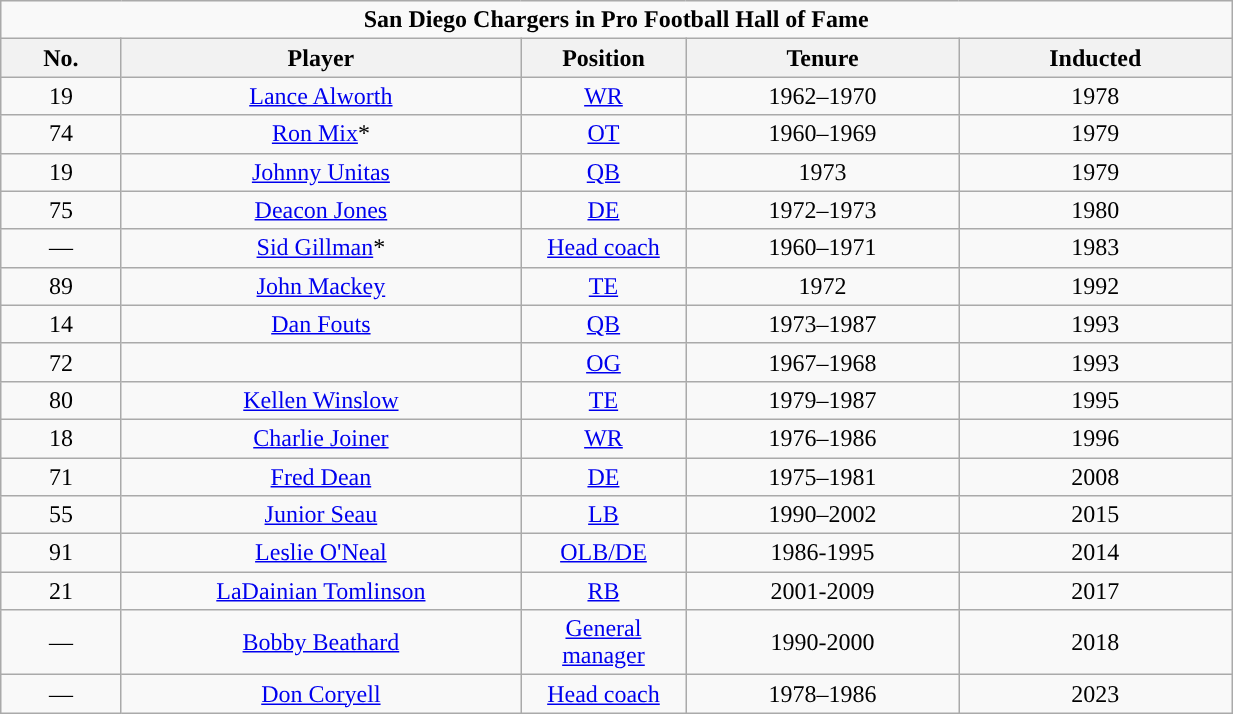<table class="wikitable sortable" style="text-align:center" width=65%>
<tr>
<td colspan="5"><strong>San Diego Chargers in Pro Football Hall of Fame</strong></td>
</tr>
<tr>
<th style="width:40px; ">No.</th>
<th style="width:150px; ">Player</th>
<th style="width:40px; ">Position</th>
<th style="width:100px; ">Tenure</th>
<th style="width:100px; ">Inducted</th>
</tr>
<tr>
<td>19</td>
<td><a href='#'>Lance Alworth</a></td>
<td><a href='#'>WR</a></td>
<td>1962–1970</td>
<td>1978</td>
</tr>
<tr>
<td>74</td>
<td><a href='#'>Ron Mix</a>*</td>
<td><a href='#'>OT</a></td>
<td>1960–1969</td>
<td>1979</td>
</tr>
<tr>
<td>19</td>
<td><a href='#'>Johnny Unitas</a></td>
<td><a href='#'>QB</a></td>
<td>1973</td>
<td>1979</td>
</tr>
<tr>
<td>75</td>
<td><a href='#'>Deacon Jones</a></td>
<td><a href='#'>DE</a></td>
<td>1972–1973</td>
<td>1980</td>
</tr>
<tr>
<td>—</td>
<td><a href='#'>Sid Gillman</a>*</td>
<td><a href='#'>Head coach</a></td>
<td>1960–1971</td>
<td>1983</td>
</tr>
<tr>
<td>89</td>
<td><a href='#'>John Mackey</a></td>
<td><a href='#'>TE</a></td>
<td>1972</td>
<td>1992</td>
</tr>
<tr>
<td>14</td>
<td><a href='#'>Dan Fouts</a></td>
<td><a href='#'>QB</a></td>
<td>1973–1987</td>
<td>1993</td>
</tr>
<tr>
<td>72</td>
<td></td>
<td><a href='#'>OG</a></td>
<td>1967–1968</td>
<td>1993</td>
</tr>
<tr>
<td>80</td>
<td><a href='#'>Kellen Winslow</a></td>
<td><a href='#'>TE</a></td>
<td>1979–1987</td>
<td>1995</td>
</tr>
<tr>
<td>18</td>
<td><a href='#'>Charlie Joiner</a></td>
<td><a href='#'>WR</a></td>
<td>1976–1986</td>
<td>1996</td>
</tr>
<tr>
<td>71</td>
<td><a href='#'>Fred Dean</a></td>
<td><a href='#'>DE</a></td>
<td>1975–1981</td>
<td>2008</td>
</tr>
<tr>
<td>55</td>
<td><a href='#'>Junior Seau</a></td>
<td><a href='#'>LB</a></td>
<td>1990–2002</td>
<td>2015</td>
</tr>
<tr>
<td>91</td>
<td><a href='#'>Leslie O'Neal</a></td>
<td><a href='#'>OLB/DE</a></td>
<td>1986-1995</td>
<td>2014</td>
</tr>
<tr>
<td>21</td>
<td><a href='#'>LaDainian Tomlinson</a></td>
<td><a href='#'>RB</a></td>
<td>2001-2009</td>
<td>2017</td>
</tr>
<tr>
<td>—</td>
<td><a href='#'>Bobby Beathard</a></td>
<td><a href='#'>General manager</a></td>
<td>1990-2000</td>
<td>2018</td>
</tr>
<tr>
<td>—</td>
<td><a href='#'>Don Coryell</a></td>
<td><a href='#'>Head coach</a></td>
<td>1978–1986</td>
<td>2023</td>
</tr>
</table>
